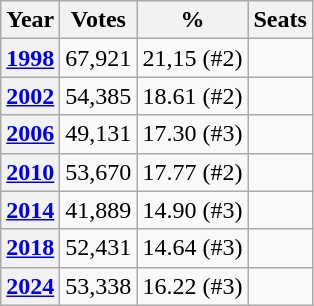<table class=wikitable>
<tr>
<th>Year</th>
<th>Votes</th>
<th>%</th>
<th>Seats</th>
</tr>
<tr>
<th><a href='#'>1998</a></th>
<td>67,921</td>
<td>21,15 (#2)</td>
<td></td>
</tr>
<tr>
<th><a href='#'>2002</a></th>
<td>54,385</td>
<td>18.61 (#2)</td>
<td></td>
</tr>
<tr>
<th><a href='#'>2006</a></th>
<td>49,131</td>
<td>17.30 (#3)</td>
<td></td>
</tr>
<tr>
<th><a href='#'>2010</a></th>
<td>53,670</td>
<td>17.77 (#2)</td>
<td></td>
</tr>
<tr>
<th><a href='#'>2014</a></th>
<td>41,889</td>
<td>14.90 (#3)</td>
<td></td>
</tr>
<tr>
<th><a href='#'>2018</a></th>
<td>52,431</td>
<td>14.64 (#3)</td>
<td></td>
</tr>
<tr>
<th><a href='#'>2024</a></th>
<td>53,338</td>
<td>16.22 (#3)</td>
<td></td>
</tr>
</table>
